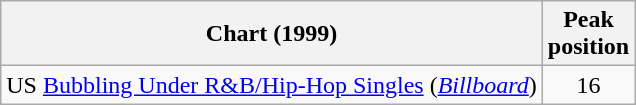<table class="wikitable">
<tr>
<th>Chart (1999)</th>
<th style="text-align:center;">Peak<br>position</th>
</tr>
<tr>
<td>US <a href='#'>Bubbling Under R&B/Hip-Hop Singles</a> (<a href='#'><em>Billboard</em></a>)</td>
<td style="text-align:center;">16</td>
</tr>
</table>
